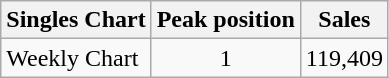<table class="wikitable">
<tr>
<th>Singles Chart</th>
<th>Peak position</th>
<th>Sales</th>
</tr>
<tr>
<td>Weekly Chart</td>
<td align=center>1</td>
<td>119,409</td>
</tr>
</table>
